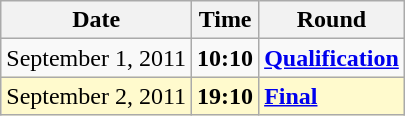<table class="wikitable">
<tr>
<th>Date</th>
<th>Time</th>
<th>Round</th>
</tr>
<tr>
<td>September 1, 2011</td>
<td><strong>10:10</strong></td>
<td><strong><a href='#'>Qualification</a></strong></td>
</tr>
<tr style=background:lemonchiffon>
<td>September 2, 2011</td>
<td><strong>19:10</strong></td>
<td><strong><a href='#'>Final</a></strong></td>
</tr>
</table>
